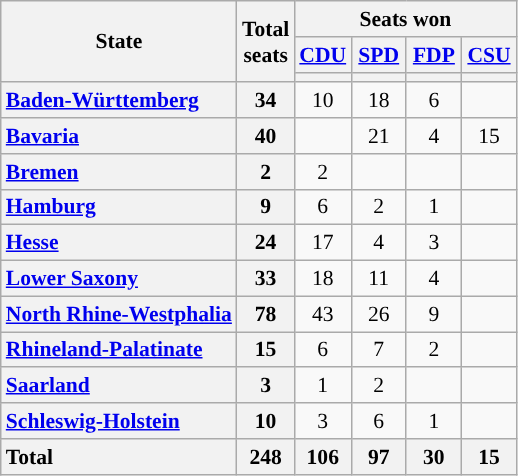<table class="wikitable" style="text-align:center; font-size: 0.9em;">
<tr>
<th rowspan="3">State</th>
<th rowspan="3">Total<br>seats</th>
<th colspan="4">Seats won</th>
</tr>
<tr>
<th class="unsortable" style="width:30px;"><a href='#'>CDU</a></th>
<th class="unsortable" style="width:30px;"><a href='#'>SPD</a></th>
<th class="unsortable" style="width:30px;"><a href='#'>FDP</a></th>
<th class="unsortable" style="width:30px;"><a href='#'>CSU</a></th>
</tr>
<tr>
<th style="background:"></th>
<th style="background:"></th>
<th style="background:"></th>
<th style="background:"></th>
</tr>
<tr>
<th style="text-align: left;"><a href='#'>Baden-Württemberg</a></th>
<th>34</th>
<td>10</td>
<td>18</td>
<td>6</td>
<td></td>
</tr>
<tr>
<th style="text-align: left;"><a href='#'>Bavaria</a></th>
<th>40</th>
<td></td>
<td>21</td>
<td>4</td>
<td>15</td>
</tr>
<tr>
<th style="text-align: left;"><a href='#'>Bremen</a></th>
<th>2</th>
<td>2</td>
<td></td>
<td></td>
<td></td>
</tr>
<tr>
<th style="text-align: left;"><a href='#'>Hamburg</a></th>
<th>9</th>
<td>6</td>
<td>2</td>
<td>1</td>
<td></td>
</tr>
<tr>
<th style="text-align: left;"><a href='#'>Hesse</a></th>
<th>24</th>
<td>17</td>
<td>4</td>
<td>3</td>
<td></td>
</tr>
<tr>
<th style="text-align: left;"><a href='#'>Lower Saxony</a></th>
<th>33</th>
<td>18</td>
<td>11</td>
<td>4</td>
<td></td>
</tr>
<tr>
<th style="text-align: left;"><a href='#'>North Rhine-Westphalia</a></th>
<th>78</th>
<td>43</td>
<td>26</td>
<td>9</td>
<td></td>
</tr>
<tr>
<th style="text-align: left;"><a href='#'>Rhineland-Palatinate</a></th>
<th>15</th>
<td>6</td>
<td>7</td>
<td>2</td>
<td></td>
</tr>
<tr>
<th style="text-align: left;"><a href='#'>Saarland</a></th>
<th>3</th>
<td>1</td>
<td>2</td>
<td></td>
<td></td>
</tr>
<tr>
<th style="text-align: left;"><a href='#'>Schleswig-Holstein</a></th>
<th>10</th>
<td>3</td>
<td>6</td>
<td>1</td>
<td></td>
</tr>
<tr class="sortbottom">
<th style="text-align: left;">Total</th>
<th>248</th>
<th>106</th>
<th>97</th>
<th>30</th>
<th>15</th>
</tr>
</table>
